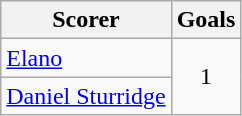<table class="wikitable">
<tr>
<th>Scorer</th>
<th>Goals</th>
</tr>
<tr>
<td> <a href='#'>Elano</a></td>
<td rowspan="2" align=center>1</td>
</tr>
<tr>
<td> <a href='#'>Daniel Sturridge</a></td>
</tr>
</table>
